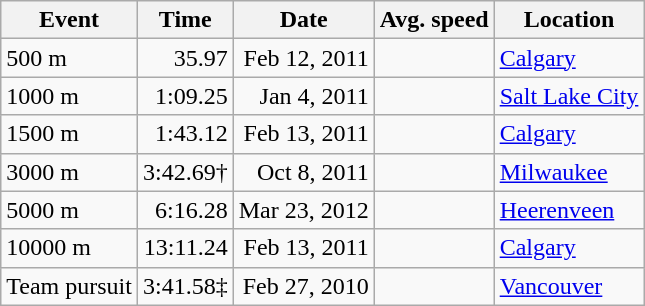<table class="wikitable" |hi>
<tr>
<th>Event</th>
<th>Time</th>
<th>Date</th>
<th>Avg. speed</th>
<th>Location</th>
</tr>
<tr>
<td>500 m</td>
<td align=right>35.97</td>
<td align=right>Feb 12, 2011</td>
<td align=center></td>
<td><a href='#'>Calgary</a></td>
</tr>
<tr>
<td>1000 m</td>
<td align=right>1:09.25</td>
<td align=right>Jan 4, 2011</td>
<td align=center></td>
<td><a href='#'>Salt Lake City</a></td>
</tr>
<tr>
<td>1500 m</td>
<td align=right>1:43.12</td>
<td align=right>Feb 13, 2011</td>
<td align=center></td>
<td><a href='#'>Calgary</a></td>
</tr>
<tr>
<td>3000 m</td>
<td align=right>3:42.69†</td>
<td align=right>Oct 8, 2011</td>
<td align=center></td>
<td><a href='#'>Milwaukee</a></td>
</tr>
<tr>
<td>5000 m</td>
<td align=right>6:16.28</td>
<td align=right>Mar 23, 2012</td>
<td align=center></td>
<td><a href='#'>Heerenveen</a></td>
</tr>
<tr>
<td>10000 m</td>
<td align=right>13:11.24</td>
<td align=right>Feb 13, 2011</td>
<td align=center></td>
<td><a href='#'>Calgary</a></td>
</tr>
<tr>
<td>Team pursuit</td>
<td align=right>3:41.58‡</td>
<td align=right>Feb 27, 2010</td>
<td align=center></td>
<td><a href='#'>Vancouver</a></td>
</tr>
</table>
